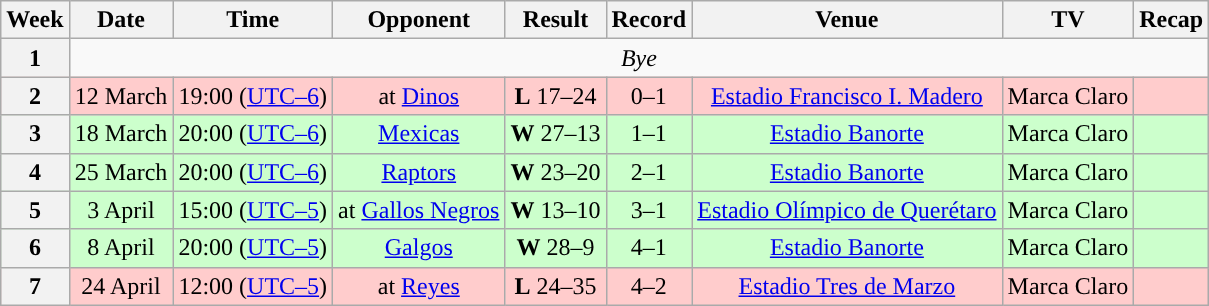<table class="wikitable" style="text-align:center">
<tr>
<th>Week</th>
<th>Date</th>
<th>Time</th>
<th>Opponent</th>
<th>Result</th>
<th>Record</th>
<th>Venue</th>
<th>TV</th>
<th>Recap</th>
</tr>
<tr>
<th>1</th>
<td colspan=8><em>Bye</em></td>
</tr>
<tr style="background:#fcc">
<th>2</th>
<td>12 March</td>
<td>19:00 (<a href='#'>UTC–6</a>)</td>
<td>at <a href='#'>Dinos</a></td>
<td><strong>L</strong> 17–24 </td>
<td>0–1</td>
<td><a href='#'>Estadio Francisco I. Madero</a></td>
<td>Marca Claro</td>
<td></td>
</tr>
<tr style="background:#cfc">
<th>3</th>
<td>18 March</td>
<td>20:00 (<a href='#'>UTC–6</a>)</td>
<td><a href='#'>Mexicas</a></td>
<td><strong>W</strong> 27–13</td>
<td>1–1</td>
<td><a href='#'>Estadio Banorte</a></td>
<td>Marca Claro</td>
<td></td>
</tr>
<tr style="background:#cfc">
<th>4</th>
<td>25 March</td>
<td>20:00 (<a href='#'>UTC–6</a>)</td>
<td><a href='#'>Raptors</a></td>
<td><strong>W</strong> 23–20</td>
<td>2–1</td>
<td><a href='#'>Estadio Banorte</a></td>
<td>Marca Claro</td>
<td></td>
</tr>
<tr style="background:#cfc">
<th>5</th>
<td>3 April</td>
<td>15:00 (<a href='#'>UTC–5</a>)</td>
<td>at <a href='#'>Gallos Negros</a></td>
<td><strong>W</strong> 13–10</td>
<td>3–1</td>
<td><a href='#'>Estadio Olímpico de Querétaro</a></td>
<td>Marca Claro</td>
<td></td>
</tr>
<tr style="background:#cfc">
<th>6</th>
<td>8 April</td>
<td>20:00 (<a href='#'>UTC–5</a>)</td>
<td><a href='#'>Galgos</a></td>
<td><strong>W</strong> 28–9</td>
<td>4–1</td>
<td><a href='#'>Estadio Banorte</a></td>
<td>Marca Claro</td>
<td></td>
</tr>
<tr style="background:#fcc">
<th>7</th>
<td>24 April</td>
<td>12:00 (<a href='#'>UTC–5</a>)</td>
<td>at <a href='#'>Reyes</a></td>
<td><strong>L</strong> 24–35</td>
<td>4–2</td>
<td><a href='#'>Estadio Tres de Marzo</a></td>
<td>Marca Claro</td>
<td></td>
</tr>
</table>
